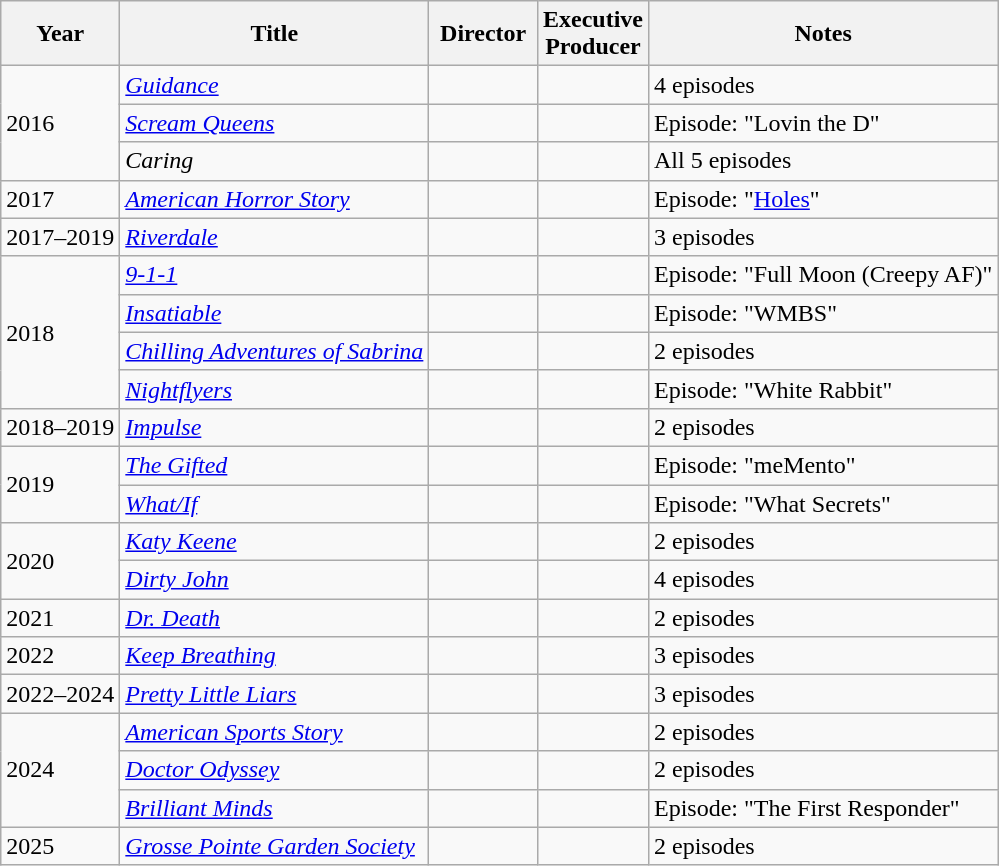<table class="wikitable">
<tr>
<th>Year</th>
<th>Title</th>
<th width="65">Director</th>
<th>Executive<br>Producer</th>
<th>Notes</th>
</tr>
<tr>
<td rowspan="3">2016</td>
<td><em><a href='#'>Guidance</a></em></td>
<td></td>
<td></td>
<td>4 episodes</td>
</tr>
<tr>
<td><em><a href='#'>Scream Queens</a></em></td>
<td></td>
<td></td>
<td>Episode: "Lovin the D"</td>
</tr>
<tr>
<td><em>Caring</em></td>
<td></td>
<td></td>
<td>All 5 episodes</td>
</tr>
<tr>
<td>2017</td>
<td><em><a href='#'>American Horror Story</a></em></td>
<td></td>
<td></td>
<td>Episode: "<a href='#'>Holes</a>"</td>
</tr>
<tr>
<td>2017–2019</td>
<td><em><a href='#'>Riverdale</a></em></td>
<td></td>
<td></td>
<td>3 episodes</td>
</tr>
<tr>
<td rowspan="4">2018</td>
<td><em><a href='#'>9-1-1</a></em></td>
<td></td>
<td></td>
<td>Episode: "Full Moon (Creepy AF)"</td>
</tr>
<tr>
<td><em><a href='#'>Insatiable</a></em></td>
<td></td>
<td></td>
<td>Episode: "WMBS"</td>
</tr>
<tr>
<td><em><a href='#'>Chilling Adventures of Sabrina</a></em></td>
<td></td>
<td></td>
<td>2 episodes</td>
</tr>
<tr>
<td><em><a href='#'>Nightflyers</a></em></td>
<td></td>
<td></td>
<td>Episode: "White Rabbit"</td>
</tr>
<tr>
<td>2018–2019</td>
<td><em><a href='#'>Impulse</a></em></td>
<td></td>
<td></td>
<td>2 episodes</td>
</tr>
<tr>
<td rowspan="2">2019</td>
<td><em><a href='#'>The Gifted</a></em></td>
<td></td>
<td></td>
<td>Episode: "meMento"</td>
</tr>
<tr>
<td><em><a href='#'>What/If</a></em></td>
<td></td>
<td></td>
<td>Episode: "What Secrets"</td>
</tr>
<tr>
<td rowspan="2">2020</td>
<td><em><a href='#'>Katy Keene</a></em></td>
<td></td>
<td></td>
<td>2 episodes</td>
</tr>
<tr>
<td><em><a href='#'>Dirty John</a></em></td>
<td></td>
<td></td>
<td>4 episodes</td>
</tr>
<tr>
<td>2021</td>
<td><em><a href='#'>Dr. Death</a></em></td>
<td></td>
<td></td>
<td>2 episodes</td>
</tr>
<tr>
<td>2022</td>
<td><em><a href='#'>Keep Breathing</a></em></td>
<td></td>
<td></td>
<td>3 episodes</td>
</tr>
<tr>
<td>2022–2024</td>
<td><em><a href='#'>Pretty Little Liars</a></em></td>
<td></td>
<td></td>
<td>3 episodes</td>
</tr>
<tr>
<td rowspan="3">2024</td>
<td><em><a href='#'>American Sports Story</a></em></td>
<td></td>
<td></td>
<td>2 episodes</td>
</tr>
<tr>
<td><em><a href='#'>Doctor Odyssey</a></em></td>
<td></td>
<td></td>
<td>2 episodes</td>
</tr>
<tr>
<td><em><a href='#'>Brilliant Minds</a></em></td>
<td></td>
<td></td>
<td>Episode: "The First Responder"</td>
</tr>
<tr>
<td>2025</td>
<td><em><a href='#'>Grosse Pointe Garden Society</a></em></td>
<td></td>
<td></td>
<td>2 episodes</td>
</tr>
</table>
